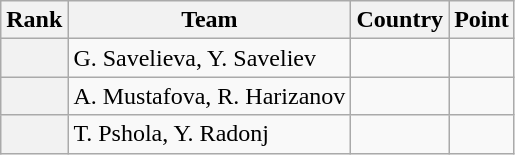<table class="wikitable sortable">
<tr>
<th>Rank</th>
<th>Team</th>
<th>Country</th>
<th>Point</th>
</tr>
<tr>
<th></th>
<td>G. Savelieva, Y. Saveliev</td>
<td></td>
<td></td>
</tr>
<tr>
<th></th>
<td>A. Mustafova, R. Harizanov</td>
<td></td>
<td></td>
</tr>
<tr>
<th></th>
<td>T. Pshola, Y. Radonj</td>
<td></td>
<td></td>
</tr>
</table>
